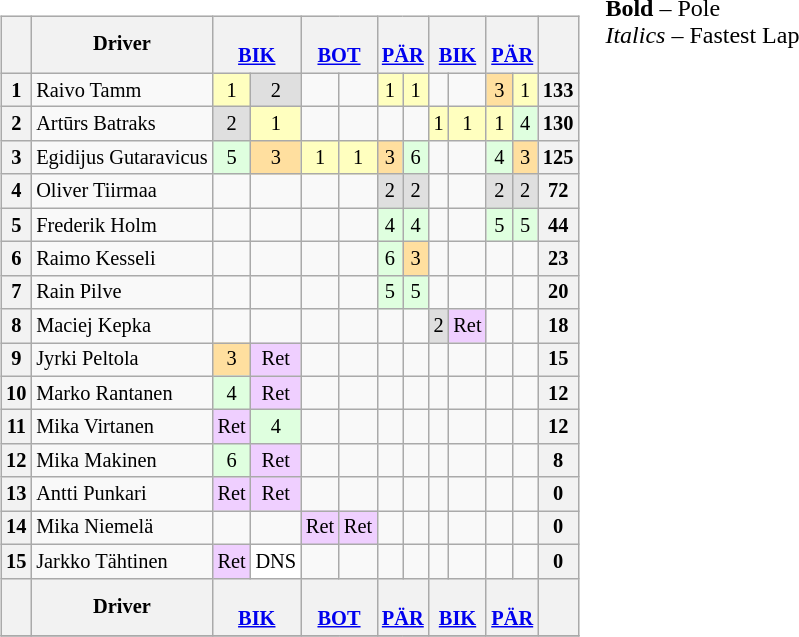<table>
<tr>
<td valign="top"><br><table align=left| class="wikitable" style="font-size: 85%; text-align: center">
<tr valign="top">
<th valign=middle></th>
<th valign=middle>Driver</th>
<th colspan=2><br><a href='#'>BIK</a></th>
<th colspan=2><br><a href='#'>BOT</a></th>
<th colspan=2><br><a href='#'>PÄR</a></th>
<th colspan=2><br><a href='#'>BIK</a></th>
<th colspan=2><br><a href='#'>PÄR</a></th>
<th valign=middle>  </th>
</tr>
<tr>
<th>1</th>
<td align=left> Raivo Tamm</td>
<td style="background:#ffffbf;">1</td>
<td style="background:#dfdfdf;">2</td>
<td></td>
<td></td>
<td style="background:#ffffbf;">1</td>
<td style="background:#ffffbf;">1</td>
<td></td>
<td></td>
<td style="background:#ffdf9f;">3</td>
<td style="background:#ffffbf;">1</td>
<th>133</th>
</tr>
<tr>
<th>2</th>
<td align=left> Artūrs Batraks</td>
<td style="background:#dfdfdf;">2</td>
<td style="background:#ffffbf;">1</td>
<td></td>
<td></td>
<td></td>
<td></td>
<td style="background:#ffffbf;">1</td>
<td style="background:#ffffbf;">1</td>
<td style="background:#ffffbf;">1</td>
<td style="background:#dfffdf;">4</td>
<th>130</th>
</tr>
<tr>
<th>3</th>
<td align=left> Egidijus Gutaravicus</td>
<td style="background:#dfffdf;">5</td>
<td style="background:#ffdf9f;">3</td>
<td style="background:#ffffbf;">1</td>
<td style="background:#ffffbf;">1</td>
<td style="background:#ffdf9f;">3</td>
<td style="background:#dfffdf;">6</td>
<td></td>
<td></td>
<td style="background:#dfffdf;">4</td>
<td style="background:#ffdf9f;">3</td>
<th>125</th>
</tr>
<tr>
<th>4</th>
<td align=left> Oliver Tiirmaa</td>
<td></td>
<td></td>
<td></td>
<td></td>
<td style="background:#dfdfdf;">2</td>
<td style="background:#dfdfdf;">2</td>
<td></td>
<td></td>
<td style="background:#dfdfdf;">2</td>
<td style="background:#dfdfdf;">2</td>
<th>72</th>
</tr>
<tr>
<th>5</th>
<td align=left> Frederik Holm</td>
<td></td>
<td></td>
<td></td>
<td></td>
<td style="background:#dfffdf;">4</td>
<td style="background:#dfffdf;">4</td>
<td></td>
<td></td>
<td style="background:#dfffdf;">5</td>
<td style="background:#dfffdf;">5</td>
<th>44</th>
</tr>
<tr>
<th>6</th>
<td align=left> Raimo Kesseli</td>
<td></td>
<td></td>
<td></td>
<td></td>
<td style="background:#dfffdf;">6</td>
<td style="background:#ffdf9f;">3</td>
<td></td>
<td></td>
<td></td>
<td></td>
<th>23</th>
</tr>
<tr>
<th>7</th>
<td align=left> Rain Pilve</td>
<td></td>
<td></td>
<td></td>
<td></td>
<td style="background:#dfffdf;">5</td>
<td style="background:#dfffdf;">5</td>
<td></td>
<td></td>
<td></td>
<td></td>
<th>20</th>
</tr>
<tr>
<th>8</th>
<td align=left> Maciej Kepka</td>
<td></td>
<td></td>
<td></td>
<td></td>
<td></td>
<td></td>
<td style="background:#dfdfdf;">2</td>
<td style="background:#efcfff;">Ret</td>
<td></td>
<td></td>
<th>18</th>
</tr>
<tr>
<th>9</th>
<td align=left> Jyrki Peltola</td>
<td style="background:#ffdf9f;">3</td>
<td style="background:#efcfff;">Ret</td>
<td></td>
<td></td>
<td></td>
<td></td>
<td></td>
<td></td>
<td></td>
<td></td>
<th>15</th>
</tr>
<tr>
<th>10</th>
<td align=left> Marko Rantanen</td>
<td style="background:#dfffdf;">4</td>
<td style="background:#efcfff;">Ret</td>
<td></td>
<td></td>
<td></td>
<td></td>
<td></td>
<td></td>
<td></td>
<td></td>
<th>12</th>
</tr>
<tr>
<th>11</th>
<td align=left> Mika Virtanen</td>
<td style="background:#efcfff;">Ret</td>
<td style="background:#dfffdf;">4</td>
<td></td>
<td></td>
<td></td>
<td></td>
<td></td>
<td></td>
<td></td>
<td></td>
<th>12</th>
</tr>
<tr>
<th>12</th>
<td align=left> Mika Makinen</td>
<td style="background:#dfffdf;">6</td>
<td style="background:#efcfff;">Ret</td>
<td></td>
<td></td>
<td></td>
<td></td>
<td></td>
<td></td>
<td></td>
<td></td>
<th>8</th>
</tr>
<tr>
<th>13</th>
<td align=left> Antti Punkari</td>
<td style="background:#efcfff;">Ret</td>
<td style="background:#efcfff;">Ret</td>
<td></td>
<td></td>
<td></td>
<td></td>
<td></td>
<td></td>
<td></td>
<td></td>
<th>0</th>
</tr>
<tr>
<th>14</th>
<td align=left> Mika Niemelä</td>
<td></td>
<td></td>
<td style="background:#efcfff;">Ret</td>
<td style="background:#efcfff;">Ret</td>
<td></td>
<td></td>
<td></td>
<td></td>
<td></td>
<td></td>
<th>0</th>
</tr>
<tr>
<th>15</th>
<td align=left> Jarkko Tähtinen</td>
<td style="background:#efcfff;">Ret</td>
<td style="background:#ffffff;">DNS</td>
<td></td>
<td></td>
<td></td>
<td></td>
<td></td>
<td></td>
<td></td>
<td></td>
<th>0</th>
</tr>
<tr>
<th valign=middle></th>
<th valign=middle>Driver</th>
<th colspan=2><br><a href='#'>BIK</a></th>
<th colspan=2><br><a href='#'>BOT</a></th>
<th colspan=2><br><a href='#'>PÄR</a></th>
<th colspan=2><br><a href='#'>BIK</a></th>
<th colspan=2><br><a href='#'>PÄR</a></th>
<th valign=middle>  </th>
</tr>
<tr>
</tr>
</table>
</td>
<td valign="top"><br>
<span><strong>Bold</strong> – Pole<br>
<em>Italics</em> – Fastest Lap</span></td>
</tr>
</table>
